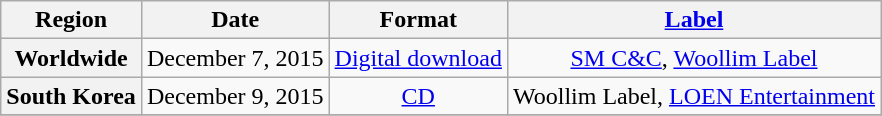<table class="wikitable plainrowheaders" style="text-align:center;">
<tr>
<th scope="col">Region</th>
<th>Date</th>
<th>Format</th>
<th><a href='#'>Label</a></th>
</tr>
<tr>
<th scope="row">Worldwide</th>
<td rowspan="2">December 7, 2015</td>
<td rowspan="2"><a href='#'>Digital download</a></td>
<td><a href='#'>SM C&C</a>, <a href='#'>Woollim Label</a></td>
</tr>
<tr>
<th scope="row" rowspan="2">South Korea</th>
<td rowspan="2">Woollim Label, <a href='#'>LOEN Entertainment</a></td>
</tr>
<tr>
<td>December 9, 2015</td>
<td><a href='#'>CD</a></td>
</tr>
<tr>
</tr>
</table>
